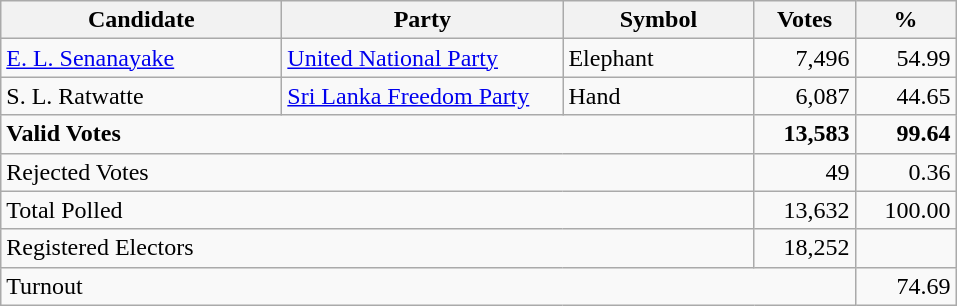<table class="wikitable" border="1" style="text-align:right;">
<tr>
<th align=left width="180">Candidate</th>
<th align=left width="180">Party</th>
<th align=left width="120">Symbol</th>
<th align=left width="60">Votes</th>
<th align=left width="60">%</th>
</tr>
<tr>
<td align=left><a href='#'>E. L. Senanayake</a></td>
<td align=left><a href='#'>United National Party</a></td>
<td align=left>Elephant</td>
<td align=right>7,496</td>
<td align=right>54.99</td>
</tr>
<tr>
<td align=left>S. L. Ratwatte</td>
<td align=left><a href='#'>Sri Lanka Freedom Party</a></td>
<td align=left>Hand</td>
<td align=right>6,087</td>
<td align=right>44.65</td>
</tr>
<tr>
<td align=left colspan=3><strong>Valid Votes</strong></td>
<td align=right><strong>13,583</strong></td>
<td align=right><strong>99.64</strong></td>
</tr>
<tr>
<td align=left colspan=3>Rejected Votes</td>
<td align=right>49</td>
<td align=right>0.36</td>
</tr>
<tr>
<td align=left colspan=3>Total Polled</td>
<td align=right>13,632</td>
<td align=right>100.00</td>
</tr>
<tr>
<td align=left colspan=3>Registered Electors</td>
<td align=right>18,252</td>
<td></td>
</tr>
<tr>
<td align=left colspan=4>Turnout</td>
<td align=right>74.69</td>
</tr>
</table>
